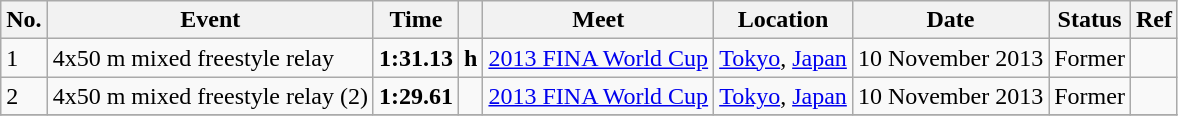<table class="wikitable sortable">
<tr>
<th>No.</th>
<th>Event</th>
<th>Time</th>
<th></th>
<th>Meet</th>
<th>Location</th>
<th>Date</th>
<th>Status</th>
<th>Ref</th>
</tr>
<tr>
<td>1</td>
<td>4x50 m mixed freestyle relay</td>
<td align="center"><strong>1:31.13</strong></td>
<td><strong>h</strong></td>
<td><a href='#'>2013 FINA World Cup</a></td>
<td><a href='#'>Tokyo</a>, <a href='#'>Japan</a></td>
<td align="center">10 November 2013</td>
<td align="center">Former</td>
<td align="center"></td>
</tr>
<tr>
<td>2</td>
<td>4x50 m mixed freestyle relay (2)</td>
<td align="center"><strong>1:29.61</strong></td>
<td></td>
<td><a href='#'>2013 FINA World Cup</a></td>
<td><a href='#'>Tokyo</a>, <a href='#'>Japan</a></td>
<td align="center">10 November 2013</td>
<td align="center">Former</td>
<td align="center"></td>
</tr>
<tr>
</tr>
</table>
